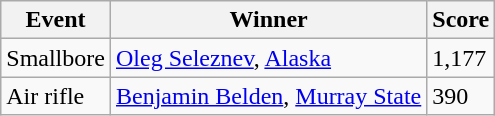<table class="wikitable sortable">
<tr>
<th>Event</th>
<th>Winner</th>
<th>Score</th>
</tr>
<tr>
<td>Smallbore</td>
<td><a href='#'>Oleg Seleznev</a>, <a href='#'>Alaska</a></td>
<td>1,177</td>
</tr>
<tr>
<td>Air rifle</td>
<td><a href='#'>Benjamin Belden</a>, <a href='#'>Murray State</a></td>
<td>390</td>
</tr>
</table>
